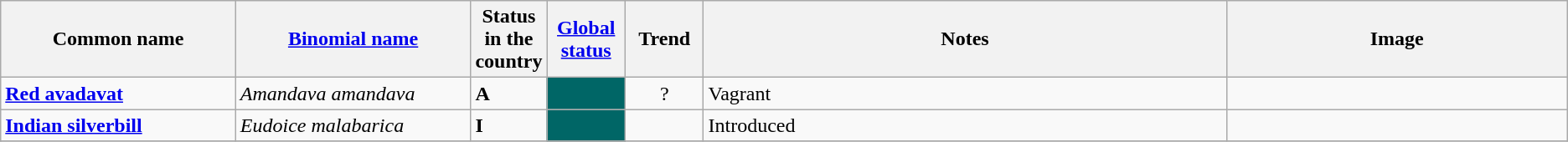<table class="wikitable sortable">
<tr>
<th width="15%">Common name</th>
<th width="15%"><a href='#'>Binomial name</a></th>
<th data-sort-type="number" width="1%">Status in the country</th>
<th width="5%"><a href='#'>Global status</a></th>
<th width="5%">Trend</th>
<th class="unsortable">Notes</th>
<th class="unsortable">Image</th>
</tr>
<tr>
<td><strong><a href='#'>Red avadavat</a></strong></td>
<td><em>Amandava amandava</em></td>
<td><strong>A</strong></td>
<td align=center style="background: #006666"></td>
<td align=center>?</td>
<td>Vagrant</td>
<td></td>
</tr>
<tr>
<td><strong><a href='#'>Indian silverbill</a></strong></td>
<td><em>Eudoice malabarica</em></td>
<td><strong>I</strong></td>
<td align=center style="background: #006666"></td>
<td align=center></td>
<td>Introduced</td>
<td></td>
</tr>
<tr>
</tr>
</table>
